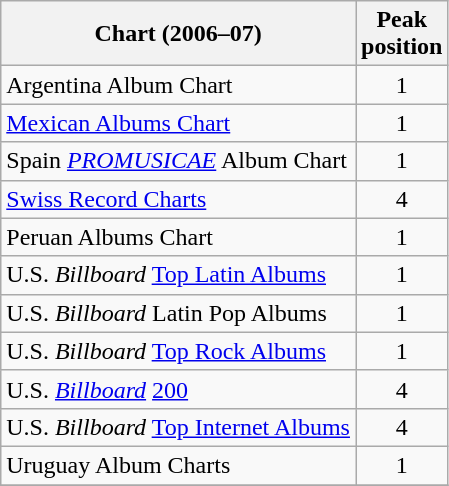<table class="wikitable">
<tr>
<th align="center">Chart (2006–07) </th>
<th align="center">Peak<br>position</th>
</tr>
<tr>
<td>Argentina Album Chart</td>
<td align="center">1</td>
</tr>
<tr>
<td align="left"><a href='#'>Mexican Albums Chart</a></td>
<td align="center">1</td>
</tr>
<tr>
<td align="left">Spain <em><a href='#'>PROMUSICAE</a></em> Album Chart</td>
<td align="center">1</td>
</tr>
<tr>
<td align="left"><a href='#'>Swiss Record Charts</a></td>
<td align="center">4</td>
</tr>
<tr>
<td>Peruan Albums Chart</td>
<td align="center">1</td>
</tr>
<tr>
<td align="left">U.S. <em>Billboard</em> <a href='#'>Top Latin Albums</a></td>
<td align="center">1</td>
</tr>
<tr>
<td align="left">U.S. <em>Billboard</em> Latin Pop Albums</td>
<td align="center">1</td>
</tr>
<tr>
<td align="left">U.S. <em>Billboard</em> <a href='#'>Top Rock Albums</a></td>
<td align="center">1</td>
</tr>
<tr>
<td align="left">U.S. <em><a href='#'>Billboard</a></em> <a href='#'>200</a></td>
<td align="center">4</td>
</tr>
<tr>
<td align="left">U.S. <em>Billboard</em> <a href='#'>Top Internet Albums</a></td>
<td align="center">4</td>
</tr>
<tr>
<td align="left">Uruguay Album Charts</td>
<td align="center">1</td>
</tr>
<tr>
</tr>
</table>
